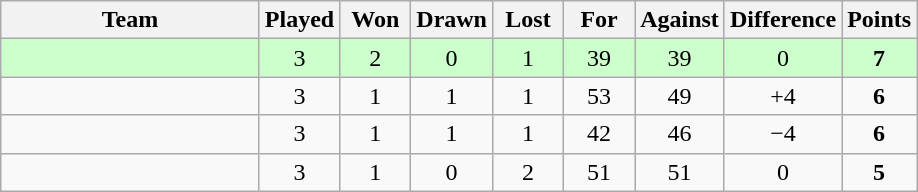<table class="wikitable">
<tr>
<th width=165>Team</th>
<th width=40>Played</th>
<th width=40>Won</th>
<th width=40>Drawn</th>
<th width=40>Lost</th>
<th width=40>For</th>
<th width=40>Against</th>
<th width=40>Difference</th>
<th width=40>Points</th>
</tr>
<tr bgcolor=#ccffcc align=center>
<td align=left></td>
<td>3</td>
<td>2</td>
<td>0</td>
<td>1</td>
<td>39</td>
<td>39</td>
<td>0</td>
<td><strong>7</strong></td>
</tr>
<tr align=center>
<td align=left></td>
<td>3</td>
<td>1</td>
<td>1</td>
<td>1</td>
<td>53</td>
<td>49</td>
<td>+4</td>
<td><strong>6</strong></td>
</tr>
<tr align=center>
<td align=left></td>
<td>3</td>
<td>1</td>
<td>1</td>
<td>1</td>
<td>42</td>
<td>46</td>
<td>−4</td>
<td><strong>6</strong></td>
</tr>
<tr align=center>
<td align=left></td>
<td>3</td>
<td>1</td>
<td>0</td>
<td>2</td>
<td>51</td>
<td>51</td>
<td>0</td>
<td><strong>5</strong></td>
</tr>
</table>
